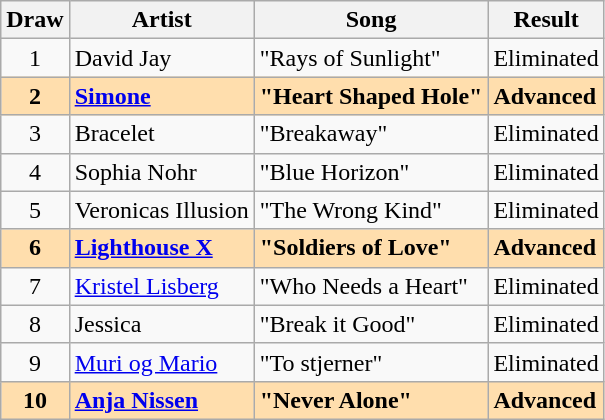<table class="sortable wikitable" style="text-align:center">
<tr>
<th>Draw</th>
<th>Artist</th>
<th>Song</th>
<th>Result</th>
</tr>
<tr>
<td>1</td>
<td align="left">David Jay</td>
<td align="left">"Rays of Sunlight"</td>
<td align="left">Eliminated</td>
</tr>
<tr style="font-weight:bold; background:navajowhite;">
<td>2</td>
<td align="left"><a href='#'>Simone</a></td>
<td align="left">"Heart Shaped Hole"</td>
<td align="left">Advanced</td>
</tr>
<tr>
<td>3</td>
<td align="left">Bracelet</td>
<td align="left">"Breakaway"</td>
<td align="left">Eliminated</td>
</tr>
<tr>
<td>4</td>
<td align="left">Sophia Nohr</td>
<td align="left">"Blue Horizon"</td>
<td align="left">Eliminated</td>
</tr>
<tr>
<td>5</td>
<td align="left">Veronicas Illusion</td>
<td align="left">"The Wrong Kind"</td>
<td align="left">Eliminated</td>
</tr>
<tr style="font-weight:bold; background:navajowhite;">
<td>6</td>
<td align="left"><a href='#'>Lighthouse X</a></td>
<td align="left">"Soldiers of Love"</td>
<td align="left">Advanced</td>
</tr>
<tr>
<td>7</td>
<td align="left"><a href='#'>Kristel Lisberg</a></td>
<td align="left">"Who Needs a Heart"</td>
<td align="left">Eliminated</td>
</tr>
<tr>
<td>8</td>
<td align="left">Jessica</td>
<td align="left">"Break it Good"</td>
<td align="left">Eliminated</td>
</tr>
<tr>
<td>9</td>
<td align="left"><a href='#'>Muri og Mario</a></td>
<td align="left">"To stjerner"</td>
<td align="left">Eliminated</td>
</tr>
<tr style="font-weight:bold; background:navajowhite;">
<td>10</td>
<td align="left"><a href='#'>Anja Nissen</a></td>
<td align="left">"Never Alone"</td>
<td align="left">Advanced</td>
</tr>
</table>
